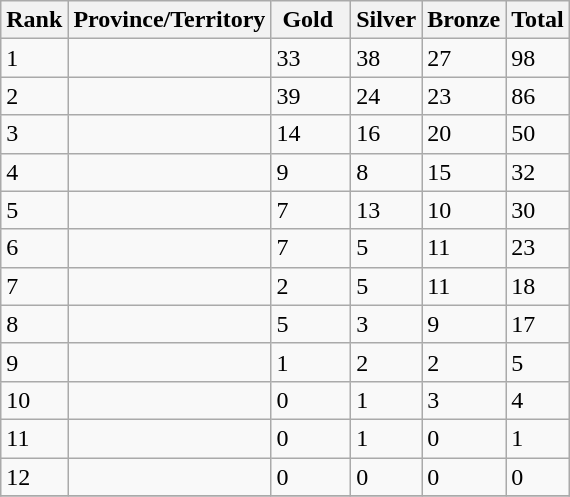<table class="wikitable">
<tr>
<th><strong>Rank</strong></th>
<th><strong>Province/Territory</strong></th>
<th bgcolor="gold"><strong> Gold  </strong></th>
<th bgcolor="silver"><strong>Silver</strong></th>
<th bgcolor="CC9966"><strong>Bronze</strong></th>
<th><strong>Total</strong></th>
</tr>
<tr>
<td>1</td>
<td><strong></strong></td>
<td>33</td>
<td>38</td>
<td>27</td>
<td>98</td>
</tr>
<tr>
<td>2</td>
<td></td>
<td>39</td>
<td>24</td>
<td>23</td>
<td>86</td>
</tr>
<tr>
<td>3</td>
<td></td>
<td>14</td>
<td>16</td>
<td>20</td>
<td>50</td>
</tr>
<tr>
<td>4</td>
<td></td>
<td>9</td>
<td>8</td>
<td>15</td>
<td>32</td>
</tr>
<tr>
<td>5</td>
<td></td>
<td>7</td>
<td>13</td>
<td>10</td>
<td>30</td>
</tr>
<tr>
<td>6</td>
<td></td>
<td>7</td>
<td>5</td>
<td>11</td>
<td>23</td>
</tr>
<tr>
<td>7</td>
<td></td>
<td>2</td>
<td>5</td>
<td>11</td>
<td>18</td>
</tr>
<tr>
<td>8</td>
<td></td>
<td>5</td>
<td>3</td>
<td>9</td>
<td>17</td>
</tr>
<tr>
<td>9</td>
<td></td>
<td>1</td>
<td>2</td>
<td>2</td>
<td>5</td>
</tr>
<tr>
<td>10</td>
<td></td>
<td>0</td>
<td>1</td>
<td>3</td>
<td>4</td>
</tr>
<tr>
<td>11</td>
<td></td>
<td>0</td>
<td>1</td>
<td>0</td>
<td>1</td>
</tr>
<tr>
<td>12</td>
<td></td>
<td>0</td>
<td>0</td>
<td>0</td>
<td>0</td>
</tr>
<tr>
</tr>
</table>
